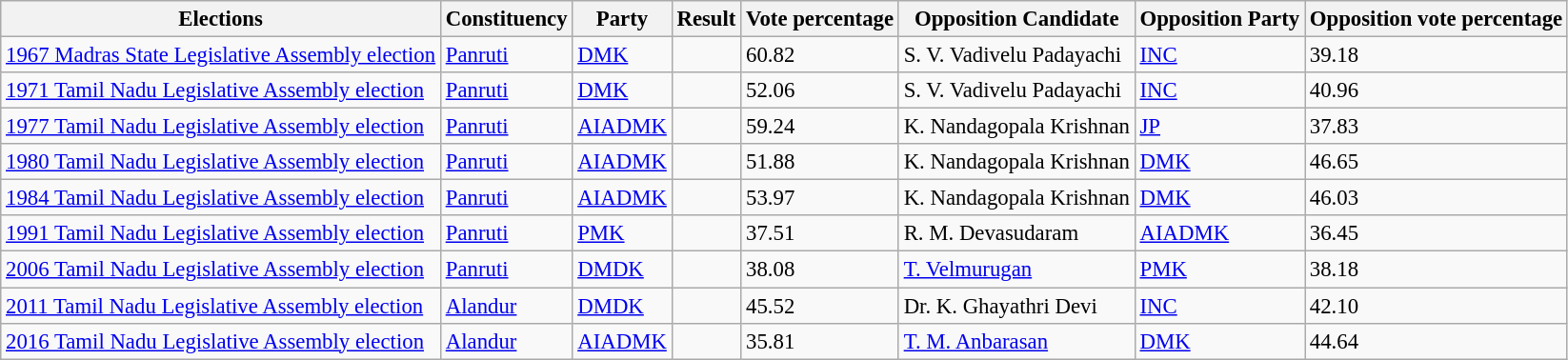<table class="sortable wikitable"style="font-size: 95%">
<tr>
<th>Elections</th>
<th>Constituency</th>
<th>Party</th>
<th>Result</th>
<th>Vote percentage</th>
<th>Opposition Candidate</th>
<th>Opposition Party</th>
<th>Opposition vote percentage</th>
</tr>
<tr>
<td><a href='#'>1967 Madras State Legislative Assembly election</a></td>
<td><a href='#'>Panruti</a></td>
<td><a href='#'>DMK</a></td>
<td></td>
<td>60.82</td>
<td>S. V. Vadivelu Padayachi</td>
<td><a href='#'>INC</a></td>
<td>39.18</td>
</tr>
<tr>
<td><a href='#'>1971 Tamil Nadu Legislative Assembly election</a></td>
<td><a href='#'>Panruti</a></td>
<td><a href='#'>DMK</a></td>
<td></td>
<td>52.06</td>
<td>S. V. Vadivelu Padayachi</td>
<td><a href='#'>INC</a></td>
<td>40.96</td>
</tr>
<tr>
<td><a href='#'>1977 Tamil Nadu Legislative Assembly election</a></td>
<td><a href='#'>Panruti</a></td>
<td><a href='#'>AIADMK</a></td>
<td></td>
<td>59.24</td>
<td>K. Nandagopala Krishnan</td>
<td><a href='#'>JP</a></td>
<td>37.83</td>
</tr>
<tr>
<td><a href='#'>1980 Tamil Nadu Legislative Assembly election</a></td>
<td><a href='#'>Panruti</a></td>
<td><a href='#'>AIADMK</a></td>
<td></td>
<td>51.88</td>
<td>K. Nandagopala Krishnan</td>
<td><a href='#'>DMK</a></td>
<td>46.65</td>
</tr>
<tr>
<td><a href='#'>1984 Tamil Nadu Legislative Assembly election</a></td>
<td><a href='#'>Panruti</a></td>
<td><a href='#'>AIADMK</a></td>
<td></td>
<td>53.97</td>
<td>K. Nandagopala Krishnan</td>
<td><a href='#'>DMK</a></td>
<td>46.03</td>
</tr>
<tr>
<td><a href='#'>1991 Tamil Nadu Legislative Assembly election</a></td>
<td><a href='#'>Panruti</a></td>
<td><a href='#'>PMK</a></td>
<td></td>
<td>37.51</td>
<td>R. M. Devasudaram</td>
<td><a href='#'>AIADMK</a></td>
<td>36.45</td>
</tr>
<tr>
<td><a href='#'>2006 Tamil Nadu Legislative Assembly election</a></td>
<td><a href='#'>Panruti</a></td>
<td><a href='#'>DMDK</a></td>
<td></td>
<td>38.08</td>
<td><a href='#'>T. Velmurugan</a></td>
<td><a href='#'>PMK</a></td>
<td>38.18</td>
</tr>
<tr>
<td><a href='#'>2011 Tamil Nadu Legislative Assembly election</a></td>
<td><a href='#'>Alandur</a></td>
<td><a href='#'>DMDK</a></td>
<td></td>
<td>45.52</td>
<td>Dr. K. Ghayathri Devi</td>
<td><a href='#'>INC</a></td>
<td>42.10</td>
</tr>
<tr>
<td><a href='#'>2016 Tamil Nadu Legislative Assembly election</a></td>
<td><a href='#'>Alandur</a></td>
<td><a href='#'>AIADMK</a></td>
<td></td>
<td>35.81</td>
<td><a href='#'>T. M. Anbarasan</a></td>
<td><a href='#'>DMK</a></td>
<td>44.64</td>
</tr>
</table>
